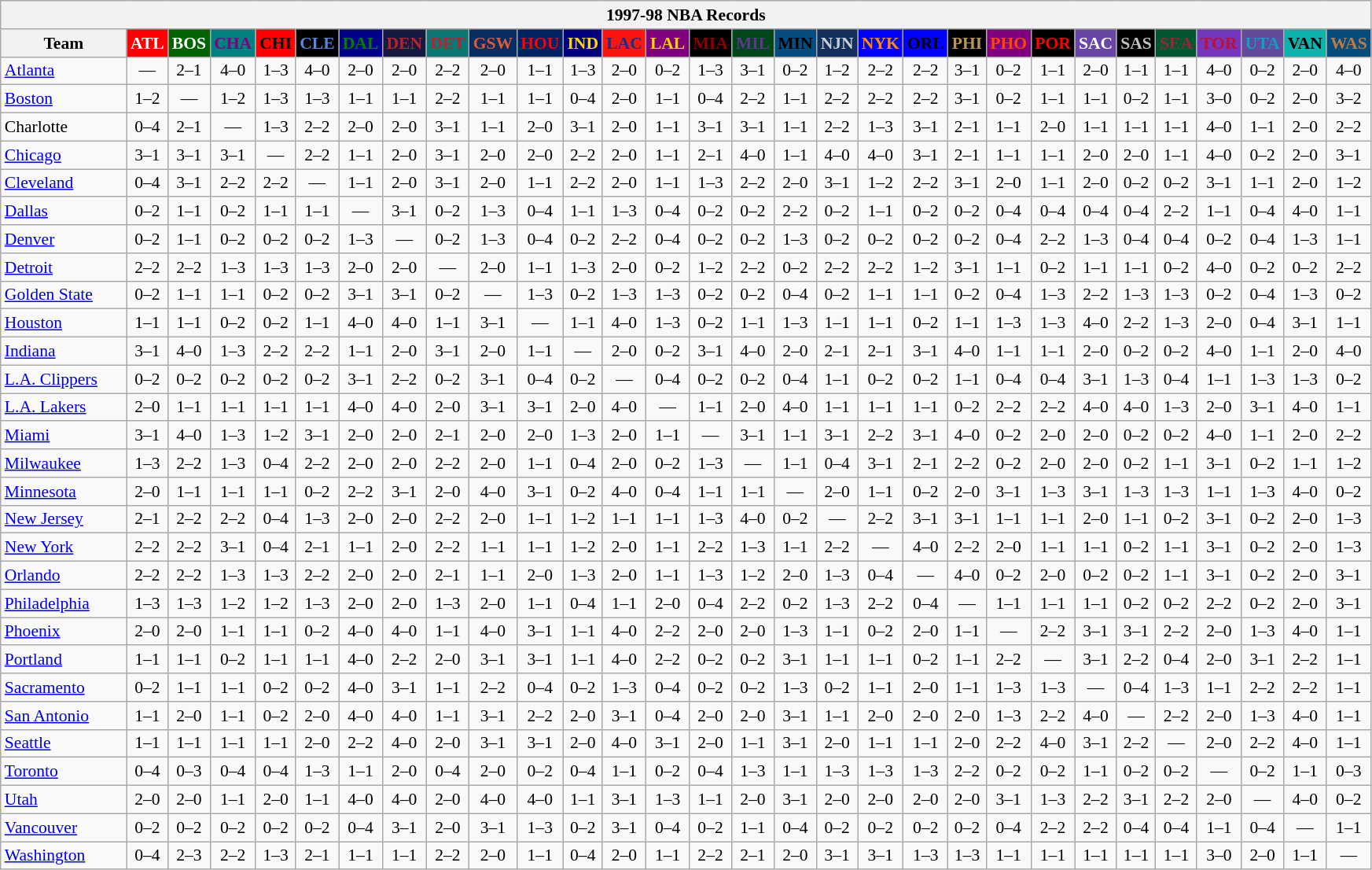<table class="wikitable" style="font-size:90%; text-align:center;">
<tr>
<th colspan=30>1997-98 NBA Records</th>
</tr>
<tr>
<th width=100>Team</th>
<th style="background:#FF0000;color:#FFFFFF;width=35">ATL</th>
<th style="background:#006400;color:#FFFFFF;width=35">BOS</th>
<th style="background:#008080;color:#800080;width=35">CHA</th>
<th style="background:#FF0000;color:#000000;width=35">CHI</th>
<th style="background:#000000;color:#5787DC;width=35">CLE</th>
<th style="background:#00008B;color:#008000;width=35">DAL</th>
<th style="background:#141A44;color:#BC2224;width=35">DEN</th>
<th style="background:#0C7674;color:#BB222C;width=35">DET</th>
<th style="background:#072E63;color:#DC5A34;width=35">GSW</th>
<th style="background:#002366;color:#FF0000;width=35">HOU</th>
<th style="background:#000080;color:#FFD700;width=35">IND</th>
<th style="background:#F9160D;color:#1A2E8B;width=35">LAC</th>
<th style="background:#800080;color:#FFD700;width=35">LAL</th>
<th style="background:#000000;color:#8B0000;width=35">MIA</th>
<th style="background:#00471B;color:#5C378A;width=35">MIL</th>
<th style="background:#044D80;color:#000000;width=35">MIN</th>
<th style="background:#12305B;color:#C4CED4;width=35">NJN</th>
<th style="background:#0000FF;color:#FF8C00;width=35">NYK</th>
<th style="background:#0000FF;color:#000000;width=35">ORL</th>
<th style="background:#000000;color:#BB9754;width=35">PHI</th>
<th style="background:#800080;color:#FF4500;width=35">PHO</th>
<th style="background:#000000;color:#FF0000;width=35">POR</th>
<th style="background:#6846A8;color:#FFFFFF;width=35">SAC</th>
<th style="background:#000000;color:#C0C0C0;width=35">SAS</th>
<th style="background:#005831;color:#992634;width=35">SEA</th>
<th style="background:#7436BF;color:#BE0F34;width=35">TOR</th>
<th style="background:#644A9C;color:#149BC7;width=35">UTA</th>
<th style="background:#0CB2AC;color:#000000;width=35">VAN</th>
<th style="background:#044D7D;color:#BC7A44;width=35">WAS</th>
</tr>
<tr>
<td style="text-align:left;"><a href='#'>Atlanta</a></td>
<td>—</td>
<td>2–1</td>
<td>4–0</td>
<td>1–3</td>
<td>4–0</td>
<td>2–0</td>
<td>2–0</td>
<td>2–2</td>
<td>2–0</td>
<td>1–1</td>
<td>1–3</td>
<td>2–0</td>
<td>0–2</td>
<td>1–3</td>
<td>3–1</td>
<td>0–2</td>
<td>1–2</td>
<td>2–2</td>
<td>2–2</td>
<td>3–1</td>
<td>0–2</td>
<td>1–1</td>
<td>2–0</td>
<td>1–1</td>
<td>1–1</td>
<td>4–0</td>
<td>0–2</td>
<td>2–0</td>
<td>4–0</td>
</tr>
<tr>
<td style="text-align:left;"><a href='#'>Boston</a></td>
<td>1–2</td>
<td>—</td>
<td>1–2</td>
<td>1–3</td>
<td>1–3</td>
<td>1–1</td>
<td>1–1</td>
<td>2–2</td>
<td>1–1</td>
<td>1–1</td>
<td>0–4</td>
<td>2–0</td>
<td>1–1</td>
<td>0–4</td>
<td>2–2</td>
<td>1–1</td>
<td>2–2</td>
<td>2–2</td>
<td>2–2</td>
<td>3–1</td>
<td>0–2</td>
<td>1–1</td>
<td>1–1</td>
<td>0–2</td>
<td>1–1</td>
<td>3–0</td>
<td>0–2</td>
<td>2–0</td>
<td>3–2</td>
</tr>
<tr>
<td style="text-align:left;">Charlotte</td>
<td>0–4</td>
<td>2–1</td>
<td>—</td>
<td>1–3</td>
<td>2–2</td>
<td>2–0</td>
<td>2–0</td>
<td>3–1</td>
<td>1–1</td>
<td>2–0</td>
<td>3–1</td>
<td>2–0</td>
<td>1–1</td>
<td>3–1</td>
<td>3–1</td>
<td>1–1</td>
<td>2–2</td>
<td>1–3</td>
<td>3–1</td>
<td>2–1</td>
<td>1–1</td>
<td>2–0</td>
<td>1–1</td>
<td>1–1</td>
<td>1–1</td>
<td>4–0</td>
<td>1–1</td>
<td>2–0</td>
<td>2–2</td>
</tr>
<tr>
<td style="text-align:left;"><a href='#'>Chicago</a></td>
<td>3–1</td>
<td>3–1</td>
<td>3–1</td>
<td>—</td>
<td>2–2</td>
<td>1–1</td>
<td>2–0</td>
<td>3–1</td>
<td>2–0</td>
<td>2–0</td>
<td>2–2</td>
<td>2–0</td>
<td>1–1</td>
<td>2–1</td>
<td>4–0</td>
<td>1–1</td>
<td>4–0</td>
<td>4–0</td>
<td>3–1</td>
<td>2–1</td>
<td>1–1</td>
<td>1–1</td>
<td>2–0</td>
<td>2–0</td>
<td>1–1</td>
<td>4–0</td>
<td>0–2</td>
<td>2–0</td>
<td>3–1</td>
</tr>
<tr>
<td style="text-align:left;"><a href='#'>Cleveland</a></td>
<td>0–4</td>
<td>3–1</td>
<td>2–2</td>
<td>2–2</td>
<td>—</td>
<td>1–1</td>
<td>2–0</td>
<td>3–1</td>
<td>2–0</td>
<td>1–1</td>
<td>2–2</td>
<td>2–0</td>
<td>1–1</td>
<td>1–3</td>
<td>2–2</td>
<td>2–0</td>
<td>3–1</td>
<td>1–2</td>
<td>2–2</td>
<td>3–1</td>
<td>2–0</td>
<td>1–1</td>
<td>2–0</td>
<td>0–2</td>
<td>0–2</td>
<td>3–1</td>
<td>1–1</td>
<td>2–0</td>
<td>1–2</td>
</tr>
<tr>
<td style="text-align:left;"><a href='#'>Dallas</a></td>
<td>0–2</td>
<td>1–1</td>
<td>0–2</td>
<td>1–1</td>
<td>1–1</td>
<td>—</td>
<td>3–1</td>
<td>0–2</td>
<td>1–3</td>
<td>0–4</td>
<td>1–1</td>
<td>1–3</td>
<td>0–4</td>
<td>0–2</td>
<td>0–2</td>
<td>2–2</td>
<td>0–2</td>
<td>1–1</td>
<td>0–2</td>
<td>0–2</td>
<td>0–4</td>
<td>0–4</td>
<td>0–4</td>
<td>0–4</td>
<td>2–2</td>
<td>1–1</td>
<td>0–4</td>
<td>4–0</td>
<td>1–1</td>
</tr>
<tr>
<td style="text-align:left;"><a href='#'>Denver</a></td>
<td>0–2</td>
<td>1–1</td>
<td>0–2</td>
<td>0–2</td>
<td>0–2</td>
<td>1–3</td>
<td>—</td>
<td>0–2</td>
<td>1–3</td>
<td>0–4</td>
<td>0–2</td>
<td>2–2</td>
<td>0–4</td>
<td>0–2</td>
<td>0–2</td>
<td>1–3</td>
<td>0–2</td>
<td>0–2</td>
<td>0–2</td>
<td>0–2</td>
<td>0–4</td>
<td>2–2</td>
<td>1–3</td>
<td>0–4</td>
<td>0–4</td>
<td>0–2</td>
<td>0–4</td>
<td>1–3</td>
<td>1–1</td>
</tr>
<tr>
<td style="text-align:left;"><a href='#'>Detroit</a></td>
<td>2–2</td>
<td>2–2</td>
<td>1–3</td>
<td>1–3</td>
<td>1–3</td>
<td>2–0</td>
<td>2–0</td>
<td>—</td>
<td>2–0</td>
<td>1–1</td>
<td>1–3</td>
<td>2–0</td>
<td>0–2</td>
<td>1–2</td>
<td>2–2</td>
<td>0–2</td>
<td>2–2</td>
<td>2–2</td>
<td>1–2</td>
<td>3–1</td>
<td>1–1</td>
<td>0–2</td>
<td>1–1</td>
<td>1–1</td>
<td>0–2</td>
<td>4–0</td>
<td>0–2</td>
<td>0–2</td>
<td>2–2</td>
</tr>
<tr>
<td style="text-align:left;"><a href='#'>Golden State</a></td>
<td>0–2</td>
<td>1–1</td>
<td>1–1</td>
<td>0–2</td>
<td>0–2</td>
<td>3–1</td>
<td>3–1</td>
<td>0–2</td>
<td>—</td>
<td>1–3</td>
<td>0–2</td>
<td>1–3</td>
<td>1–3</td>
<td>0–2</td>
<td>0–2</td>
<td>0–4</td>
<td>0–2</td>
<td>1–1</td>
<td>1–1</td>
<td>0–2</td>
<td>0–4</td>
<td>1–3</td>
<td>2–2</td>
<td>1–3</td>
<td>1–3</td>
<td>0–2</td>
<td>0–4</td>
<td>1–3</td>
<td>0–2</td>
</tr>
<tr>
<td style="text-align:left;"><a href='#'>Houston</a></td>
<td>1–1</td>
<td>1–1</td>
<td>0–2</td>
<td>0–2</td>
<td>1–1</td>
<td>4–0</td>
<td>4–0</td>
<td>1–1</td>
<td>3–1</td>
<td>—</td>
<td>1–1</td>
<td>4–0</td>
<td>1–3</td>
<td>0–2</td>
<td>1–1</td>
<td>1–3</td>
<td>1–1</td>
<td>1–1</td>
<td>0–2</td>
<td>1–1</td>
<td>1–3</td>
<td>1–3</td>
<td>4–0</td>
<td>2–2</td>
<td>1–3</td>
<td>2–0</td>
<td>0–4</td>
<td>3–1</td>
<td>1–1</td>
</tr>
<tr>
<td style="text-align:left;"><a href='#'>Indiana</a></td>
<td>3–1</td>
<td>4–0</td>
<td>1–3</td>
<td>2–2</td>
<td>2–2</td>
<td>1–1</td>
<td>2–0</td>
<td>3–1</td>
<td>2–0</td>
<td>1–1</td>
<td>—</td>
<td>2–0</td>
<td>0–2</td>
<td>3–1</td>
<td>4–0</td>
<td>2–0</td>
<td>2–1</td>
<td>2–1</td>
<td>3–1</td>
<td>4–0</td>
<td>1–1</td>
<td>1–1</td>
<td>2–0</td>
<td>0–2</td>
<td>0–2</td>
<td>4–0</td>
<td>1–1</td>
<td>2–0</td>
<td>4–0</td>
</tr>
<tr>
<td style="text-align:left;"><a href='#'>L.A. Clippers</a></td>
<td>0–2</td>
<td>0–2</td>
<td>0–2</td>
<td>0–2</td>
<td>0–2</td>
<td>3–1</td>
<td>2–2</td>
<td>0–2</td>
<td>3–1</td>
<td>0–4</td>
<td>0–2</td>
<td>—</td>
<td>0–4</td>
<td>0–2</td>
<td>0–2</td>
<td>0–4</td>
<td>1–1</td>
<td>0–2</td>
<td>0–2</td>
<td>1–1</td>
<td>0–4</td>
<td>0–4</td>
<td>3–1</td>
<td>1–3</td>
<td>0–4</td>
<td>1–1</td>
<td>1–3</td>
<td>1–3</td>
<td>0–2</td>
</tr>
<tr>
<td style="text-align:left;"><a href='#'>L.A. Lakers</a></td>
<td>2–0</td>
<td>1–1</td>
<td>1–1</td>
<td>1–1</td>
<td>1–1</td>
<td>4–0</td>
<td>4–0</td>
<td>2–0</td>
<td>3–1</td>
<td>3–1</td>
<td>2–0</td>
<td>4–0</td>
<td>—</td>
<td>1–1</td>
<td>2–0</td>
<td>4–0</td>
<td>1–1</td>
<td>1–1</td>
<td>1–1</td>
<td>0–2</td>
<td>2–2</td>
<td>2–2</td>
<td>4–0</td>
<td>4–0</td>
<td>1–3</td>
<td>2–0</td>
<td>3–1</td>
<td>4–0</td>
<td>1–1</td>
</tr>
<tr>
<td style="text-align:left;"><a href='#'>Miami</a></td>
<td>3–1</td>
<td>4–0</td>
<td>1–3</td>
<td>1–2</td>
<td>3–1</td>
<td>2–0</td>
<td>2–0</td>
<td>2–1</td>
<td>2–0</td>
<td>2–0</td>
<td>1–3</td>
<td>2–0</td>
<td>1–1</td>
<td>—</td>
<td>3–1</td>
<td>1–1</td>
<td>3–1</td>
<td>2–2</td>
<td>3–1</td>
<td>4–0</td>
<td>0–2</td>
<td>2–0</td>
<td>2–0</td>
<td>0–2</td>
<td>0–2</td>
<td>4–0</td>
<td>1–1</td>
<td>2–0</td>
<td>2–2</td>
</tr>
<tr>
<td style="text-align:left;"><a href='#'>Milwaukee</a></td>
<td>1–3</td>
<td>2–2</td>
<td>1–3</td>
<td>0–4</td>
<td>2–2</td>
<td>2–0</td>
<td>2–0</td>
<td>2–2</td>
<td>2–0</td>
<td>1–1</td>
<td>0–4</td>
<td>2–0</td>
<td>0–2</td>
<td>1–3</td>
<td>—</td>
<td>1–1</td>
<td>0–4</td>
<td>3–1</td>
<td>2–1</td>
<td>2–2</td>
<td>0–2</td>
<td>2–0</td>
<td>2–0</td>
<td>0–2</td>
<td>1–1</td>
<td>3–1</td>
<td>0–2</td>
<td>1–1</td>
<td>1–2</td>
</tr>
<tr>
<td style="text-align:left;"><a href='#'>Minnesota</a></td>
<td>2–0</td>
<td>1–1</td>
<td>1–1</td>
<td>1–1</td>
<td>0–2</td>
<td>2–2</td>
<td>3–1</td>
<td>2–0</td>
<td>4–0</td>
<td>3–1</td>
<td>0–2</td>
<td>4–0</td>
<td>0–4</td>
<td>1–1</td>
<td>1–1</td>
<td>—</td>
<td>2–0</td>
<td>1–1</td>
<td>0–2</td>
<td>2–0</td>
<td>3–1</td>
<td>1–3</td>
<td>3–1</td>
<td>1–3</td>
<td>1–3</td>
<td>1–1</td>
<td>1–3</td>
<td>4–0</td>
<td>0–2</td>
</tr>
<tr>
<td style="text-align:left;"><a href='#'>New Jersey</a></td>
<td>2–1</td>
<td>2–2</td>
<td>2–2</td>
<td>0–4</td>
<td>1–3</td>
<td>2–0</td>
<td>2–0</td>
<td>2–2</td>
<td>2–0</td>
<td>1–1</td>
<td>1–2</td>
<td>1–1</td>
<td>1–1</td>
<td>1–3</td>
<td>4–0</td>
<td>0–2</td>
<td>—</td>
<td>2–2</td>
<td>3–1</td>
<td>3–1</td>
<td>1–1</td>
<td>1–1</td>
<td>2–0</td>
<td>1–1</td>
<td>0–2</td>
<td>3–1</td>
<td>0–2</td>
<td>2–0</td>
<td>1–3</td>
</tr>
<tr>
<td style="text-align:left;"><a href='#'>New York</a></td>
<td>2–2</td>
<td>2–2</td>
<td>3–1</td>
<td>0–4</td>
<td>2–1</td>
<td>1–1</td>
<td>2–0</td>
<td>2–2</td>
<td>1–1</td>
<td>1–1</td>
<td>1–2</td>
<td>2–0</td>
<td>1–1</td>
<td>2–2</td>
<td>1–3</td>
<td>1–1</td>
<td>2–2</td>
<td>—</td>
<td>4–0</td>
<td>2–2</td>
<td>2–0</td>
<td>1–1</td>
<td>1–1</td>
<td>0–2</td>
<td>1–1</td>
<td>3–1</td>
<td>0–2</td>
<td>2–0</td>
<td>1–3</td>
</tr>
<tr>
<td style="text-align:left;"><a href='#'>Orlando</a></td>
<td>2–2</td>
<td>2–2</td>
<td>1–3</td>
<td>1–3</td>
<td>2–2</td>
<td>2–0</td>
<td>2–0</td>
<td>2–1</td>
<td>1–1</td>
<td>2–0</td>
<td>1–3</td>
<td>2–0</td>
<td>1–1</td>
<td>1–3</td>
<td>1–2</td>
<td>2–0</td>
<td>1–3</td>
<td>0–4</td>
<td>—</td>
<td>4–0</td>
<td>0–2</td>
<td>2–0</td>
<td>0–2</td>
<td>0–2</td>
<td>1–1</td>
<td>3–1</td>
<td>0–2</td>
<td>2–0</td>
<td>3–1</td>
</tr>
<tr>
<td style="text-align:left;"><a href='#'>Philadelphia</a></td>
<td>1–3</td>
<td>1–3</td>
<td>1–2</td>
<td>1–2</td>
<td>1–3</td>
<td>2–0</td>
<td>2–0</td>
<td>1–3</td>
<td>2–0</td>
<td>1–1</td>
<td>0–4</td>
<td>1–1</td>
<td>2–0</td>
<td>0–4</td>
<td>2–2</td>
<td>0–2</td>
<td>1–3</td>
<td>2–2</td>
<td>0–4</td>
<td>—</td>
<td>1–1</td>
<td>1–1</td>
<td>1–1</td>
<td>0–2</td>
<td>0–2</td>
<td>2–2</td>
<td>0–2</td>
<td>2–0</td>
<td>3–1</td>
</tr>
<tr>
<td style="text-align:left;"><a href='#'>Phoenix</a></td>
<td>2–0</td>
<td>2–0</td>
<td>1–1</td>
<td>1–1</td>
<td>0–2</td>
<td>4–0</td>
<td>4–0</td>
<td>1–1</td>
<td>4–0</td>
<td>3–1</td>
<td>1–1</td>
<td>4–0</td>
<td>2–2</td>
<td>2–0</td>
<td>2–0</td>
<td>1–3</td>
<td>1–1</td>
<td>0–2</td>
<td>2–0</td>
<td>1–1</td>
<td>—</td>
<td>2–2</td>
<td>3–1</td>
<td>3–1</td>
<td>2–2</td>
<td>2–0</td>
<td>1–3</td>
<td>4–0</td>
<td>1–1</td>
</tr>
<tr>
<td style="text-align:left;"><a href='#'>Portland</a></td>
<td>1–1</td>
<td>1–1</td>
<td>0–2</td>
<td>1–1</td>
<td>1–1</td>
<td>4–0</td>
<td>2–2</td>
<td>2–0</td>
<td>3–1</td>
<td>3–1</td>
<td>1–1</td>
<td>4–0</td>
<td>2–2</td>
<td>0–2</td>
<td>0–2</td>
<td>3–1</td>
<td>1–1</td>
<td>1–1</td>
<td>0–2</td>
<td>1–1</td>
<td>2–2</td>
<td>—</td>
<td>3–1</td>
<td>2–2</td>
<td>0–4</td>
<td>2–0</td>
<td>3–1</td>
<td>2–2</td>
<td>1–1</td>
</tr>
<tr>
<td style="text-align:left;"><a href='#'>Sacramento</a></td>
<td>0–2</td>
<td>1–1</td>
<td>1–1</td>
<td>0–2</td>
<td>0–2</td>
<td>4–0</td>
<td>3–1</td>
<td>1–1</td>
<td>2–2</td>
<td>0–4</td>
<td>0–2</td>
<td>1–3</td>
<td>0–4</td>
<td>0–2</td>
<td>0–2</td>
<td>1–3</td>
<td>0–2</td>
<td>1–1</td>
<td>2–0</td>
<td>1–1</td>
<td>1–3</td>
<td>1–3</td>
<td>—</td>
<td>0–4</td>
<td>1–3</td>
<td>1–1</td>
<td>2–2</td>
<td>2–2</td>
<td>1–1</td>
</tr>
<tr>
<td style="text-align:left;"><a href='#'>San Antonio</a></td>
<td>1–1</td>
<td>2–0</td>
<td>1–1</td>
<td>0–2</td>
<td>2–0</td>
<td>4–0</td>
<td>4–0</td>
<td>1–1</td>
<td>3–1</td>
<td>2–2</td>
<td>2–0</td>
<td>3–1</td>
<td>0–4</td>
<td>2–0</td>
<td>2–0</td>
<td>3–1</td>
<td>1–1</td>
<td>2–0</td>
<td>2–0</td>
<td>2–0</td>
<td>1–3</td>
<td>2–2</td>
<td>4–0</td>
<td>—</td>
<td>2–2</td>
<td>2–0</td>
<td>1–3</td>
<td>4–0</td>
<td>1–1</td>
</tr>
<tr>
<td style="text-align:left;"><a href='#'>Seattle</a></td>
<td>1–1</td>
<td>1–1</td>
<td>1–1</td>
<td>1–1</td>
<td>2–0</td>
<td>2–2</td>
<td>4–0</td>
<td>2–0</td>
<td>3–1</td>
<td>3–1</td>
<td>2–0</td>
<td>4–0</td>
<td>3–1</td>
<td>2–0</td>
<td>1–1</td>
<td>3–1</td>
<td>2–0</td>
<td>1–1</td>
<td>1–1</td>
<td>2–0</td>
<td>2–2</td>
<td>4–0</td>
<td>3–1</td>
<td>2–2</td>
<td>—</td>
<td>2–0</td>
<td>2–2</td>
<td>4–0</td>
<td>1–1</td>
</tr>
<tr>
<td style="text-align:left;"><a href='#'>Toronto</a></td>
<td>0–4</td>
<td>0–3</td>
<td>0–4</td>
<td>0–4</td>
<td>1–3</td>
<td>1–1</td>
<td>2–0</td>
<td>0–4</td>
<td>2–0</td>
<td>0–2</td>
<td>0–4</td>
<td>1–1</td>
<td>0–2</td>
<td>0–4</td>
<td>1–3</td>
<td>1–1</td>
<td>1–3</td>
<td>1–3</td>
<td>1–3</td>
<td>2–2</td>
<td>0–2</td>
<td>0–2</td>
<td>1–1</td>
<td>0–2</td>
<td>0–2</td>
<td>—</td>
<td>0–2</td>
<td>1–1</td>
<td>0–3</td>
</tr>
<tr>
<td style="text-align:left;"><a href='#'>Utah</a></td>
<td>2–0</td>
<td>2–0</td>
<td>1–1</td>
<td>2–0</td>
<td>1–1</td>
<td>4–0</td>
<td>4–0</td>
<td>2–0</td>
<td>4–0</td>
<td>4–0</td>
<td>1–1</td>
<td>3–1</td>
<td>1–3</td>
<td>1–1</td>
<td>2–0</td>
<td>3–1</td>
<td>2–0</td>
<td>2–0</td>
<td>2–0</td>
<td>2–0</td>
<td>3–1</td>
<td>1–3</td>
<td>2–2</td>
<td>3–1</td>
<td>2–2</td>
<td>2–0</td>
<td>—</td>
<td>4–0</td>
<td>0–2</td>
</tr>
<tr>
<td style="text-align:left;"><a href='#'>Vancouver</a></td>
<td>0–2</td>
<td>0–2</td>
<td>0–2</td>
<td>0–2</td>
<td>0–2</td>
<td>0–4</td>
<td>3–1</td>
<td>2–0</td>
<td>3–1</td>
<td>1–3</td>
<td>0–2</td>
<td>3–1</td>
<td>0–4</td>
<td>0–2</td>
<td>1–1</td>
<td>0–4</td>
<td>0–2</td>
<td>0–2</td>
<td>0–2</td>
<td>0–2</td>
<td>0–4</td>
<td>2–2</td>
<td>2–2</td>
<td>0–4</td>
<td>0–4</td>
<td>1–1</td>
<td>0–4</td>
<td>—</td>
<td>1–1</td>
</tr>
<tr>
<td style="text-align:left;"><a href='#'>Washington</a></td>
<td>0–4</td>
<td>2–3</td>
<td>2–2</td>
<td>1–3</td>
<td>2–1</td>
<td>1–1</td>
<td>1–1</td>
<td>2–2</td>
<td>2–0</td>
<td>1–1</td>
<td>0–4</td>
<td>2–0</td>
<td>1–1</td>
<td>2–2</td>
<td>2–1</td>
<td>2–0</td>
<td>3–1</td>
<td>3–1</td>
<td>1–3</td>
<td>1–3</td>
<td>1–1</td>
<td>1–1</td>
<td>1–1</td>
<td>1–1</td>
<td>1–1</td>
<td>3–0</td>
<td>2–0</td>
<td>1–1</td>
<td>—</td>
</tr>
</table>
